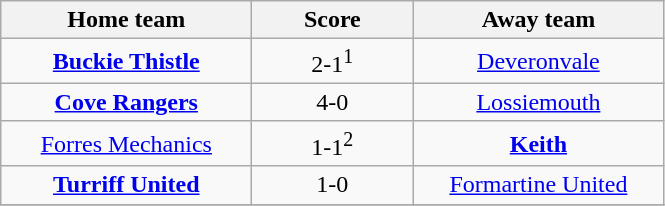<table class="wikitable" style="border-collapse: collapse;text-align: center;">
<tr>
<th width=160>Home team</th>
<th width=100>Score</th>
<th width=160>Away team</th>
</tr>
<tr>
<td><strong><a href='#'>Buckie Thistle</a></strong></td>
<td>2-1<sup>1</sup></td>
<td><a href='#'>Deveronvale</a></td>
</tr>
<tr>
<td><strong><a href='#'>Cove Rangers</a></strong></td>
<td>4-0</td>
<td><a href='#'>Lossiemouth</a></td>
</tr>
<tr>
<td><a href='#'>Forres Mechanics</a></td>
<td>1-1<sup>2</sup></td>
<td><strong><a href='#'>Keith</a></strong></td>
</tr>
<tr>
<td><strong><a href='#'>Turriff United</a></strong></td>
<td>1-0</td>
<td><a href='#'>Formartine United</a></td>
</tr>
<tr>
</tr>
</table>
